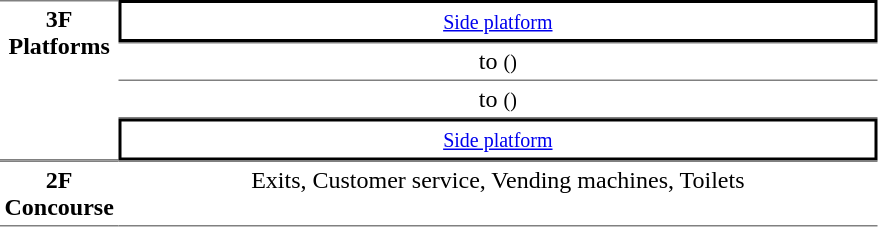<table table border=0 cellspacing=0 cellpadding=3>
<tr>
<td style="border-bottom:solid 1px gray;border-top:solid 1px gray;text-align:center" rowspan="4" valign=top width=50><strong>3F<br>Platforms</strong></td>
<td style="border-right:solid 2px black;border-left:solid 2px black;border-top:solid 2px black;border-bottom:solid 2px black;text-align:center;"><small><a href='#'>Side platform</a></small></td>
</tr>
<tr>
<td style="border-bottom:solid 1px gray;border-top:solid 1px gray;text-align:center;">  to  <small>()</small></td>
</tr>
<tr>
<td style="border-bottom:solid 1px gray;text-align:center;"> to  <small>() </small></td>
</tr>
<tr>
<td style="border-right:solid 2px black;border-left:solid 2px black;border-top:solid 2px black;border-bottom:solid 2px black;text-align:center;"><small><a href='#'>Side platform</a></small></td>
</tr>
<tr>
<td style="border-bottom:solid 1px gray; border-top:solid 1px gray;text-align:center" valign=top><strong>2F<br>Concourse</strong></td>
<td style="border-bottom:solid 1px gray; border-top:solid 1px gray;text-align:center" valign=top width=500>Exits, Customer service, Vending machines, Toilets</td>
</tr>
</table>
